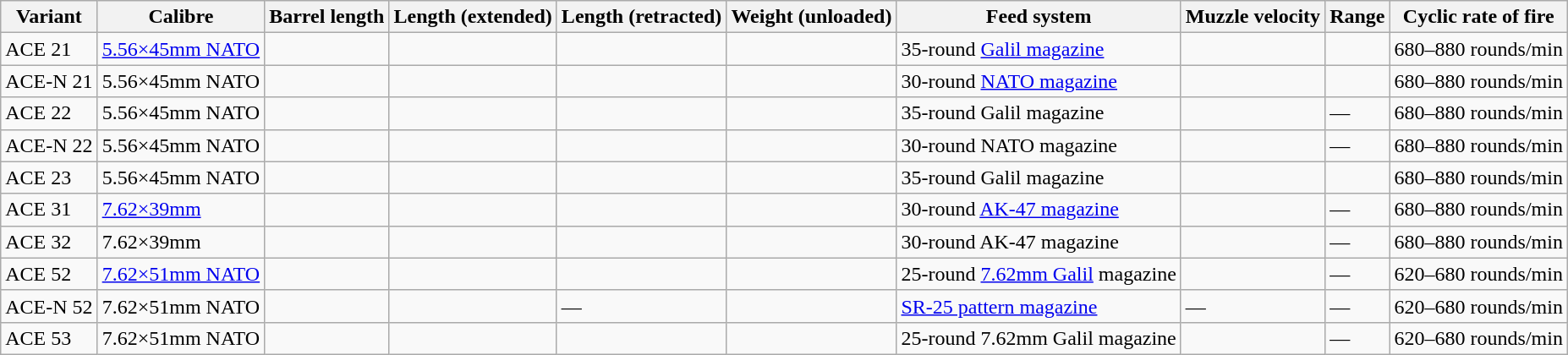<table class="wikitable">
<tr>
<th>Variant</th>
<th>Calibre</th>
<th>Barrel length</th>
<th>Length (extended)</th>
<th>Length (retracted)</th>
<th>Weight (unloaded)</th>
<th>Feed system</th>
<th>Muzzle velocity</th>
<th>Range</th>
<th>Cyclic rate of fire</th>
</tr>
<tr>
<td>ACE 21</td>
<td><a href='#'>5.56×45mm NATO</a></td>
<td></td>
<td></td>
<td></td>
<td></td>
<td>35-round <a href='#'>Galil magazine</a></td>
<td></td>
<td></td>
<td>680–880 rounds/min</td>
</tr>
<tr>
<td>ACE-N 21</td>
<td>5.56×45mm NATO</td>
<td></td>
<td></td>
<td></td>
<td></td>
<td>30-round <a href='#'>NATO magazine</a></td>
<td></td>
<td></td>
<td>680–880 rounds/min</td>
</tr>
<tr>
<td>ACE 22</td>
<td>5.56×45mm NATO</td>
<td></td>
<td></td>
<td></td>
<td></td>
<td>35-round Galil magazine</td>
<td></td>
<td>—</td>
<td>680–880 rounds/min</td>
</tr>
<tr>
<td>ACE-N 22</td>
<td>5.56×45mm NATO</td>
<td></td>
<td></td>
<td></td>
<td></td>
<td>30-round NATO magazine</td>
<td></td>
<td>—</td>
<td>680–880 rounds/min</td>
</tr>
<tr>
<td>ACE 23</td>
<td>5.56×45mm NATO</td>
<td></td>
<td></td>
<td></td>
<td></td>
<td>35-round Galil magazine</td>
<td></td>
<td></td>
<td>680–880 rounds/min</td>
</tr>
<tr>
<td>ACE 31</td>
<td><a href='#'>7.62×39mm</a></td>
<td></td>
<td></td>
<td></td>
<td></td>
<td>30-round <a href='#'>AK-47 magazine</a></td>
<td></td>
<td>—</td>
<td>680–880 rounds/min</td>
</tr>
<tr>
<td>ACE 32</td>
<td>7.62×39mm</td>
<td></td>
<td></td>
<td></td>
<td></td>
<td>30-round AK-47 magazine</td>
<td></td>
<td>—</td>
<td>680–880 rounds/min</td>
</tr>
<tr>
<td>ACE 52</td>
<td><a href='#'>7.62×51mm NATO</a></td>
<td></td>
<td></td>
<td></td>
<td></td>
<td>25-round <a href='#'>7.62mm Galil</a> magazine</td>
<td></td>
<td>—</td>
<td>620–680 rounds/min</td>
</tr>
<tr>
<td>ACE-N 52</td>
<td>7.62×51mm NATO</td>
<td></td>
<td></td>
<td>—</td>
<td></td>
<td><a href='#'>SR-25 pattern magazine</a></td>
<td>—</td>
<td>—</td>
<td>620–680 rounds/min</td>
</tr>
<tr>
<td>ACE 53</td>
<td>7.62×51mm NATO</td>
<td></td>
<td></td>
<td></td>
<td></td>
<td>25-round 7.62mm Galil magazine</td>
<td></td>
<td>—</td>
<td>620–680 rounds/min</td>
</tr>
</table>
